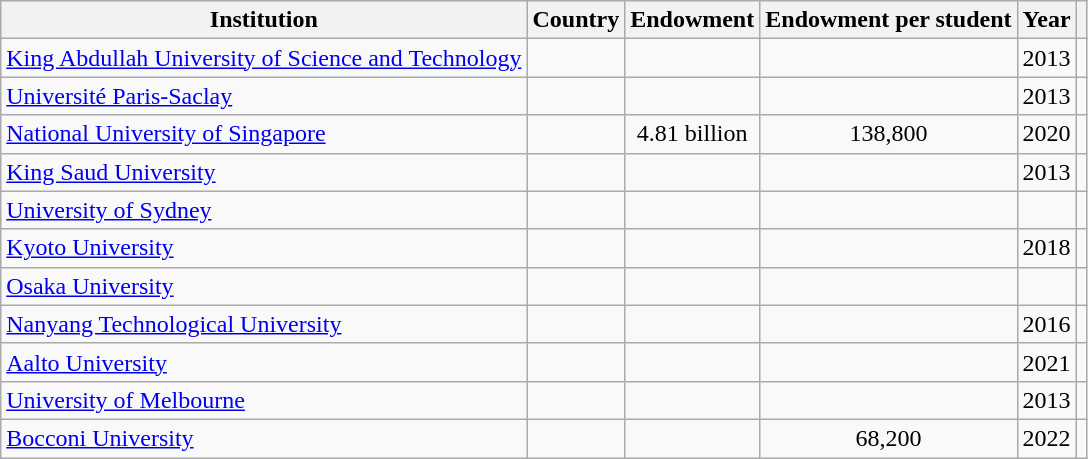<table class="wikitable sortable" style="text-align:center;">
<tr>
<th>Institution</th>
<th>Country</th>
<th data-sort-type="number">Endowment<br><small></small></th>
<th data-sort-type="number">Endowment per student<br><small></small></th>
<th>Year</th>
<th class="unsortable"></th>
</tr>
<tr>
<td style="text-align:left;"><a href='#'>King Abdullah University of Science and Technology</a></td>
<td style="text-align:left;"></td>
<td data-sort-value="20000000000"></td>
<td></td>
<td>2013</td>
<td></td>
</tr>
<tr>
<td style="text-align:left;"><a href='#'>Université Paris-Saclay</a></td>
<td style="text-align:left;"></td>
<td data-sort-value="10200000000"></td>
<td></td>
<td>2013</td>
<td></td>
</tr>
<tr>
<td style="text-align:left;"><a href='#'>National University of Singapore</a></td>
<td style="text-align:left;"></td>
<td data-sort-value="3150000000">4.81 billion</td>
<td>138,800</td>
<td>2020</td>
<td></td>
</tr>
<tr>
<td style="text-align:left;"><a href='#'>King Saud University</a></td>
<td style="text-align:left;"></td>
<td data-sort-value="2700000000"></td>
<td></td>
<td>2013</td>
<td></td>
</tr>
<tr>
<td style="text-align:left;"><a href='#'>University of Sydney</a></td>
<td style="text-align:left;"></td>
<td data-sort-value="2690000000"></td>
<td></td>
<td data-sort-value="2022"></td>
<td></td>
</tr>
<tr>
<td style="text-align:left;"><a href='#'>Kyoto University</a></td>
<td style="text-align:left;"></td>
<td data-sort-value="2680000000"></td>
<td></td>
<td>2018</td>
<td></td>
</tr>
<tr>
<td style="text-align:left;"><a href='#'>Osaka University</a></td>
<td style="text-align:left;"></td>
<td data-sort-value="2300000000"></td>
<td></td>
<td data-sort-value="2014"></td>
<td></td>
</tr>
<tr>
<td style="text-align:left;"><a href='#'>Nanyang Technological University</a></td>
<td style="text-align:left;"></td>
<td data-sort-value="1714000000"></td>
<td></td>
<td>2016</td>
<td></td>
</tr>
<tr>
<td style="text-align:left;"><a href='#'>Aalto University</a></td>
<td style="text-align:left;"></td>
<td data-sort-value="1356000000"></td>
<td></td>
<td>2021</td>
<td></td>
</tr>
<tr>
<td style="text-align:left;"><a href='#'>University of Melbourne</a></td>
<td style="text-align:left;"></td>
<td data-sort-value="1335000000"></td>
<td></td>
<td>2013</td>
<td></td>
</tr>
<tr>
<td style="text-align:left;"><a href='#'>Bocconi University</a></td>
<td style="text-align:left;"></td>
<td data-sort-value="1033735094"></td>
<td>68,200</td>
<td>2022</td>
<td></td>
</tr>
</table>
